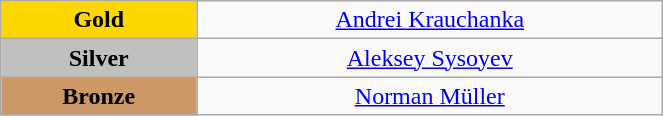<table class="wikitable" style="text-align:center; " width="35%">
<tr>
<td bgcolor="gold"><strong>Gold</strong></td>
<td><a href='#'>Andrei Krauchanka</a><br>  <small><em></em></small></td>
</tr>
<tr>
<td bgcolor="silver"><strong>Silver</strong></td>
<td><a href='#'>Aleksey Sysoyev</a><br>  <small><em></em></small></td>
</tr>
<tr>
<td bgcolor="CC9966"><strong>Bronze</strong></td>
<td><a href='#'>Norman Müller</a><br>  <small><em></em></small></td>
</tr>
</table>
